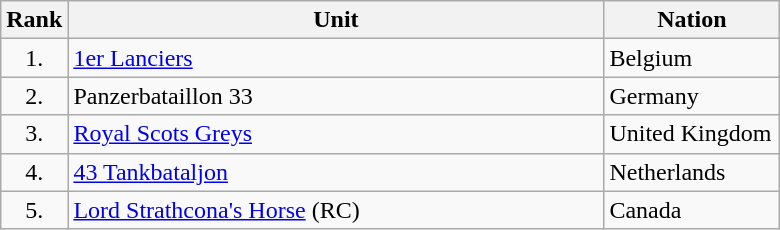<table class="wikitable">
<tr>
<th>Rank</th>
<th scope="col" style="width: 350px;">Unit</th>
<th scope="col" style="width: 110px;">Nation</th>
</tr>
<tr>
<td align="center">1.</td>
<td><a href='#'>1er Lanciers</a></td>
<td>Belgium</td>
</tr>
<tr>
<td align="center">2.</td>
<td>Panzerbataillon 33</td>
<td>Germany</td>
</tr>
<tr>
<td align="center">3.</td>
<td><a href='#'>Royal Scots Greys</a></td>
<td>United Kingdom</td>
</tr>
<tr>
<td align="center">4.</td>
<td><a href='#'>43 Tankbataljon</a></td>
<td>Netherlands</td>
</tr>
<tr>
<td align="center">5.</td>
<td><a href='#'>Lord Strathcona's Horse</a> (RC)</td>
<td>Canada</td>
</tr>
</table>
